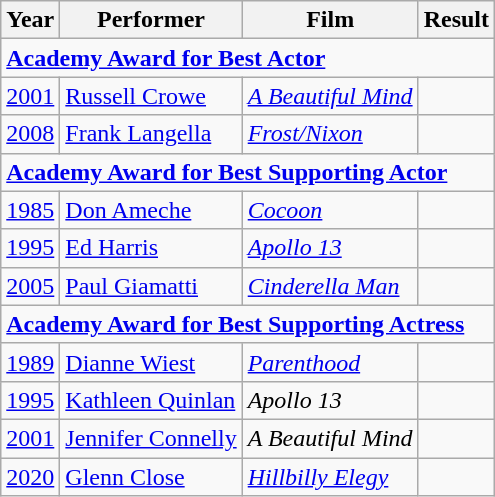<table class="wikitable">
<tr>
<th>Year</th>
<th>Performer</th>
<th>Film</th>
<th>Result</th>
</tr>
<tr>
<td colspan="4"><strong><a href='#'>Academy Award for Best Actor</a></strong></td>
</tr>
<tr>
<td><a href='#'>2001</a></td>
<td><a href='#'>Russell Crowe</a></td>
<td><em><a href='#'>A Beautiful Mind</a></em></td>
<td></td>
</tr>
<tr>
<td><a href='#'>2008</a></td>
<td><a href='#'>Frank Langella</a></td>
<td><em><a href='#'>Frost/Nixon</a></em></td>
<td></td>
</tr>
<tr>
<td colspan="4"><strong><a href='#'>Academy Award for Best Supporting Actor</a></strong></td>
</tr>
<tr>
<td><a href='#'>1985</a></td>
<td><a href='#'>Don Ameche</a></td>
<td><a href='#'><em>Cocoon</em></a></td>
<td></td>
</tr>
<tr>
<td><a href='#'>1995</a></td>
<td><a href='#'>Ed Harris</a></td>
<td><a href='#'><em>Apollo 13</em></a></td>
<td></td>
</tr>
<tr>
<td><a href='#'>2005</a></td>
<td><a href='#'>Paul Giamatti</a></td>
<td><em><a href='#'>Cinderella Man</a></em></td>
<td></td>
</tr>
<tr>
<td colspan="4"><strong><a href='#'>Academy Award for Best Supporting Actress</a></strong></td>
</tr>
<tr>
<td><a href='#'>1989</a></td>
<td><a href='#'>Dianne Wiest</a></td>
<td><em><a href='#'>Parenthood</a></em></td>
<td></td>
</tr>
<tr>
<td><a href='#'>1995</a></td>
<td><a href='#'>Kathleen Quinlan</a></td>
<td><em>Apollo 13</em></td>
<td></td>
</tr>
<tr>
<td><a href='#'>2001</a></td>
<td><a href='#'>Jennifer Connelly</a></td>
<td><em>A Beautiful Mind</em></td>
<td></td>
</tr>
<tr>
<td><a href='#'>2020</a></td>
<td><a href='#'>Glenn Close</a></td>
<td><em><a href='#'>Hillbilly Elegy</a></em></td>
<td></td>
</tr>
</table>
